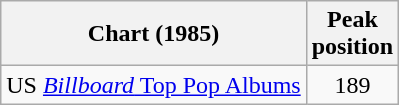<table class="wikitable">
<tr>
<th>Chart (1985)</th>
<th>Peak<br>position</th>
</tr>
<tr>
<td>US <a href='#'><em>Billboard</em> Top Pop Albums</a></td>
<td align="center">189</td>
</tr>
</table>
